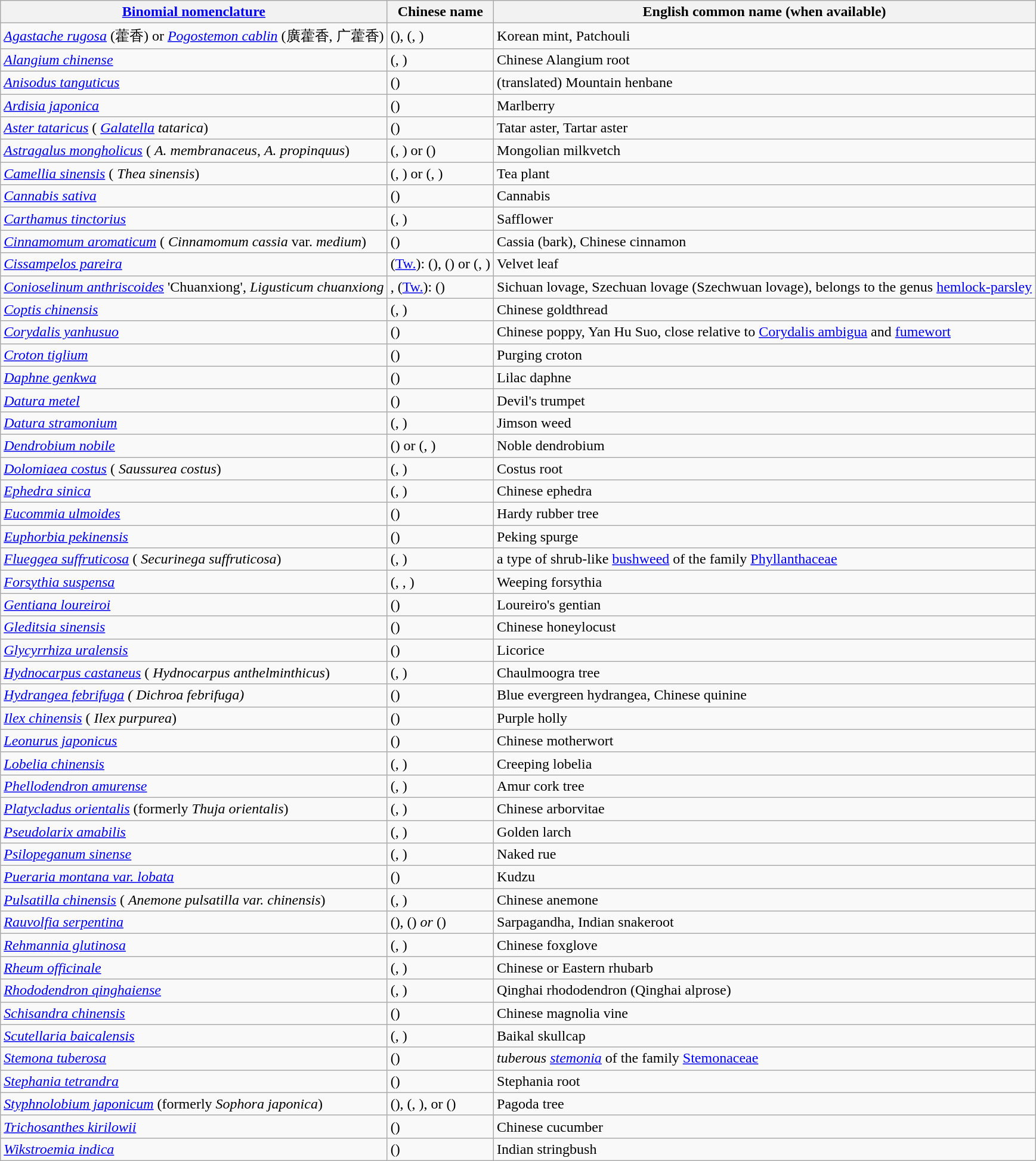<table class="wikitable">
<tr>
<th><a href='#'>Binomial nomenclature</a></th>
<th>Chinese name</th>
<th>English common name (when available)</th>
</tr>
<tr>
<td><em><a href='#'>Agastache rugosa</a></em> (藿香) or <em><a href='#'>Pogostemon cablin</a></em> (廣藿香, 广藿香)</td>
<td> (),  (, )</td>
<td>Korean mint, Patchouli</td>
</tr>
<tr>
<td><em><a href='#'>Alangium chinense</a></em></td>
<td> (, )</td>
<td>Chinese Alangium root</td>
</tr>
<tr>
<td><em><a href='#'>Anisodus tanguticus</a></em></td>
<td> ()</td>
<td>(translated) Mountain henbane</td>
</tr>
<tr>
<td><em><a href='#'>Ardisia japonica</a></em></td>
<td> ()</td>
<td>Marlberry</td>
</tr>
<tr>
<td><em><a href='#'>Aster tataricus</a></em> ( <em><a href='#'>Galatella</a> tatarica</em>)</td>
<td> ()</td>
<td>Tatar aster, Tartar aster</td>
</tr>
<tr>
<td><em><a href='#'>Astragalus mongholicus</a></em> ( <em>A. membranaceus</em>, <em>A. propinquus</em>)</td>
<td> (, ) or  ()</td>
<td>Mongolian milkvetch</td>
</tr>
<tr>
<td><em><a href='#'>Camellia sinensis</a></em> ( <em>Thea sinensis</em>)</td>
<td> (, ) or  (, )</td>
<td>Tea plant</td>
</tr>
<tr>
<td><em><a href='#'>Cannabis sativa</a></em></td>
<td> ()</td>
<td>Cannabis</td>
</tr>
<tr>
<td><em><a href='#'>Carthamus tinctorius</a></em></td>
<td> (, )</td>
<td>Safflower</td>
</tr>
<tr>
<td><em><a href='#'>Cinnamomum aromaticum</a></em> ( <em>Cinnamomum cassia</em> var. <em>medium</em>)</td>
<td> ()</td>
<td>Cassia (bark), Chinese cinnamon</td>
</tr>
<tr>
<td><em><a href='#'>Cissampelos pareira</a></em></td>
<td>(<a href='#'>Tw.</a>):  (),  () or  (, )</td>
<td>Velvet leaf</td>
</tr>
<tr>
<td><em><a href='#'>Conioselinum anthriscoides</a></em> 'Chuanxiong',  <em>Ligusticum chuanxiong</em></td>
<td>, (<a href='#'>Tw.</a>):   ()</td>
<td>Sichuan lovage, Szechuan lovage (Szechwuan  lovage), belongs to the genus <a href='#'>hemlock-parsley</a></td>
</tr>
<tr>
<td><em><a href='#'>Coptis chinensis</a></em></td>
<td> (, )</td>
<td>Chinese goldthread</td>
</tr>
<tr>
<td><em><a href='#'>Corydalis yanhusuo</a></em></td>
<td> ()</td>
<td>Chinese poppy, Yan Hu Suo, close relative to <a href='#'>Corydalis ambigua</a> and <a href='#'>fumewort</a></td>
</tr>
<tr>
<td><em><a href='#'>Croton tiglium</a></em></td>
<td> ()</td>
<td>Purging croton</td>
</tr>
<tr>
<td><em><a href='#'>Daphne genkwa</a></em></td>
<td> ()</td>
<td>Lilac daphne</td>
</tr>
<tr>
<td><em><a href='#'>Datura metel</a></em></td>
<td> ()</td>
<td>Devil's trumpet</td>
</tr>
<tr>
<td><em><a href='#'>Datura stramonium</a></em></td>
<td> (, )</td>
<td>Jimson weed</td>
</tr>
<tr>
<td><em><a href='#'>Dendrobium nobile</a></em></td>
<td> () or  (,  )</td>
<td>Noble dendrobium</td>
</tr>
<tr>
<td><em><a href='#'>Dolomiaea costus</a></em> ( <em>Saussurea costus</em>)</td>
<td> (, )</td>
<td>Costus root</td>
</tr>
<tr>
<td><em><a href='#'>Ephedra sinica</a></em></td>
<td> (, )</td>
<td>Chinese ephedra</td>
</tr>
<tr>
<td><em><a href='#'>Eucommia ulmoides</a></em></td>
<td> ()</td>
<td>Hardy rubber tree</td>
</tr>
<tr>
<td><em><a href='#'>Euphorbia pekinensis</a></em></td>
<td> ()</td>
<td>Peking spurge</td>
</tr>
<tr>
<td><em><a href='#'>Flueggea suffruticosa</a></em> ( <em>Securinega suffruticosa</em>)</td>
<td> (, )</td>
<td>a type of shrub-like <a href='#'>bushweed</a> of the family <a href='#'>Phyllanthaceae</a></td>
</tr>
<tr>
<td><em><a href='#'>Forsythia suspensa</a></em></td>
<td> (, , )</td>
<td>Weeping forsythia</td>
</tr>
<tr>
<td><em><a href='#'>Gentiana loureiroi</a></em></td>
<td> ()</td>
<td>Loureiro's gentian</td>
</tr>
<tr>
<td><em><a href='#'>Gleditsia sinensis</a></em></td>
<td> ()</td>
<td>Chinese honeylocust</td>
</tr>
<tr>
<td><em><a href='#'>Glycyrrhiza uralensis</a></em></td>
<td> ()</td>
<td>Licorice</td>
</tr>
<tr>
<td><em><a href='#'>Hydnocarpus castaneus</a></em> ( <em>Hydnocarpus anthelminthicus</em>)</td>
<td> (, )</td>
<td>Chaulmoogra tree</td>
</tr>
<tr>
<td><em><a href='#'>Hydrangea febrifuga</a> ( Dichroa febrifuga)</em></td>
<td> ()</td>
<td>Blue evergreen hydrangea, Chinese quinine</td>
</tr>
<tr>
<td><em><a href='#'>Ilex chinensis</a></em> ( <em>Ilex purpurea</em>)</td>
<td> ()</td>
<td>Purple holly</td>
</tr>
<tr>
<td><em><a href='#'>Leonurus japonicus</a></em></td>
<td> ()</td>
<td>Chinese motherwort</td>
</tr>
<tr>
<td><em><a href='#'>Lobelia chinensis</a></em></td>
<td> (, )</td>
<td>Creeping lobelia</td>
</tr>
<tr>
<td><em><a href='#'>Phellodendron amurense</a></em></td>
<td> (, )</td>
<td>Amur cork tree</td>
</tr>
<tr>
<td><em><a href='#'>Platycladus orientalis</a></em> (formerly <em>Thuja orientalis</em>)</td>
<td> (, )</td>
<td>Chinese arborvitae</td>
</tr>
<tr>
<td><em><a href='#'>Pseudolarix amabilis</a></em></td>
<td> (, )</td>
<td>Golden larch</td>
</tr>
<tr>
<td><em><a href='#'>Psilopeganum sinense</a></em></td>
<td> (, )</td>
<td>Naked rue</td>
</tr>
<tr>
<td><em><a href='#'>Pueraria montana var. lobata</a></em></td>
<td> ()</td>
<td>Kudzu</td>
</tr>
<tr>
<td><em><a href='#'>Pulsatilla chinensis</a></em> ( <em>Anemone pulsatilla var. chinensis</em>)</td>
<td> (, )</td>
<td>Chinese anemone</td>
</tr>
<tr>
<td><em><a href='#'>Rauvolfia serpentina</a></em></td>
<td> (),  () <em>or</em>  ()</td>
<td>Sarpagandha, Indian snakeroot</td>
</tr>
<tr>
<td><em><a href='#'>Rehmannia glutinosa</a></em></td>
<td> (, )</td>
<td>Chinese foxglove</td>
</tr>
<tr>
<td><em><a href='#'>Rheum officinale</a></em></td>
<td> (, )</td>
<td>Chinese or Eastern rhubarb</td>
</tr>
<tr>
<td><em><a href='#'>Rhododendron qinghaiense</a></em></td>
<td> (, )</td>
<td>Qinghai rhododendron (Qinghai alprose)</td>
</tr>
<tr>
<td><em><a href='#'>Schisandra chinensis</a></em></td>
<td> ()</td>
<td>Chinese magnolia vine</td>
</tr>
<tr>
<td><em><a href='#'>Scutellaria baicalensis</a></em></td>
<td> (, )</td>
<td>Baikal skullcap</td>
</tr>
<tr>
<td><em><a href='#'>Stemona tuberosa</a></em></td>
<td> ()</td>
<td><em>tuberous <a href='#'>stemonia</a></em> of the family <a href='#'>Stemonaceae</a></td>
</tr>
<tr>
<td><em><a href='#'>Stephania tetrandra</a></em></td>
<td> ()</td>
<td>Stephania root</td>
</tr>
<tr>
<td><em><a href='#'>Styphnolobium japonicum</a></em> (formerly <em>Sophora japonica</em>)</td>
<td> (),  (, ), or  ()</td>
<td>Pagoda tree</td>
</tr>
<tr>
<td><em><a href='#'>Trichosanthes kirilowii</a></em></td>
<td> ()</td>
<td>Chinese cucumber</td>
</tr>
<tr>
<td><em><a href='#'>Wikstroemia indica</a></em></td>
<td> ()</td>
<td>Indian stringbush</td>
</tr>
</table>
